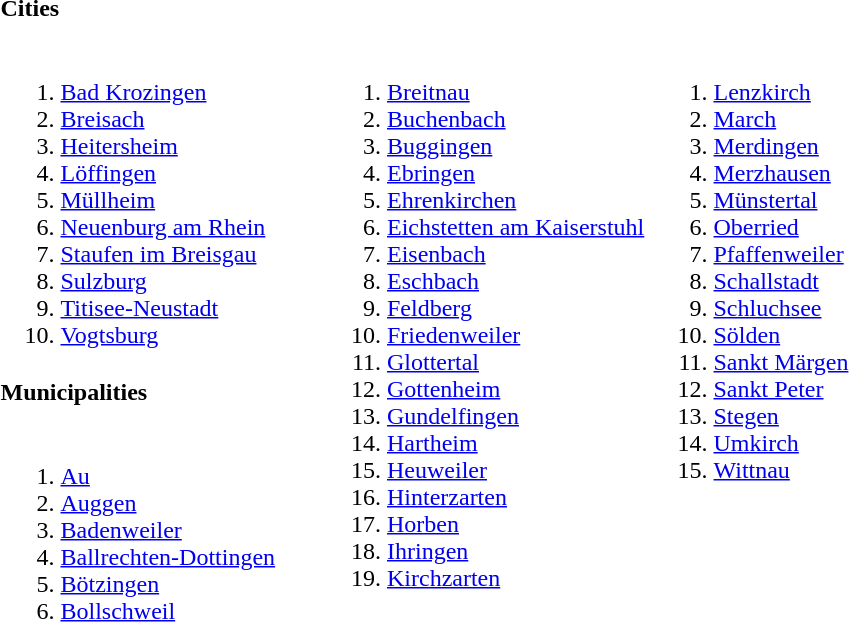<table valign=top>
<tr>
<th width=33% align=left>Cities</th>
<th width=33%></th>
<th width=33%></th>
</tr>
<tr valign=top>
<td><br><ol><li><a href='#'>Bad Krozingen</a></li><li><a href='#'>Breisach</a></li><li><a href='#'>Heitersheim</a></li><li><a href='#'>Löffingen</a></li><li><a href='#'>Müllheim</a></li><li><a href='#'>Neuenburg am Rhein</a></li><li><a href='#'>Staufen im Breisgau</a></li><li><a href='#'>Sulzburg</a></li><li><a href='#'>Titisee-Neustadt</a></li><li><a href='#'>Vogtsburg</a></li></ol></td>
<td rowspan=3 valign=top><br><ol>
<li> <a href='#'>Breitnau</a> 
<li> <a href='#'>Buchenbach</a> 
<li> <a href='#'>Buggingen</a> 
<li> <a href='#'>Ebringen</a> 
<li> <a href='#'>Ehrenkirchen</a> 
<li> <a href='#'>Eichstetten am Kaiserstuhl</a>
<li> <a href='#'>Eisenbach</a>
<li> <a href='#'>Eschbach</a> 
<li> <a href='#'>Feldberg</a> 
<li> <a href='#'>Friedenweiler</a>
<li> <a href='#'>Glottertal</a> 
<li> <a href='#'>Gottenheim</a> 
<li> <a href='#'>Gundelfingen</a> 
<li> <a href='#'>Hartheim</a> 
<li> <a href='#'>Heuweiler</a> 
<li> <a href='#'>Hinterzarten</a>
<li> <a href='#'>Horben</a> 
<li> <a href='#'>Ihringen</a> 
<li> <a href='#'>Kirchzarten</a> 
</ol></td>
<td rowspan=3 valign=top><br><ol>
<li> <a href='#'>Lenzkirch</a> 
<li> <a href='#'>March</a> 
<li> <a href='#'>Merdingen</a> 
<li> <a href='#'>Merzhausen</a> 
<li> <a href='#'>Münstertal</a> 
<li> <a href='#'>Oberried</a> 
<li> <a href='#'>Pfaffenweiler</a> 
<li> <a href='#'>Schallstadt</a> 
<li> <a href='#'>Schluchsee</a> 
<li> <a href='#'>Sölden</a> 
<li> <a href='#'>Sankt Märgen</a> 
<li> <a href='#'>Sankt Peter</a>
<li> <a href='#'>Stegen</a> 
<li> <a href='#'>Umkirch</a> 
<li> <a href='#'>Wittnau</a> 
</ol></td>
</tr>
<tr>
<th align=left>Municipalities</th>
</tr>
<tr>
<td><br><ol><li><a href='#'>Au</a></li><li><a href='#'>Auggen</a></li><li><a href='#'>Badenweiler</a></li><li><a href='#'>Ballrechten-Dottingen</a></li><li><a href='#'>Bötzingen</a></li><li><a href='#'>Bollschweil</a></li></ol></td>
</tr>
</table>
